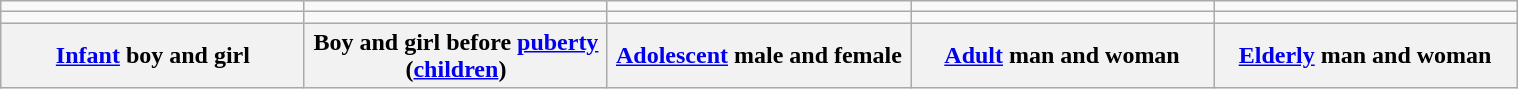<table class="wikitable plain-column-headers" style="width: 80%; margin-left: auto; margin-right: auto; border: none;">
<tr>
<td></td>
<td></td>
<td></td>
<td></td>
<td></td>
</tr>
<tr>
<td></td>
<td></td>
<td></td>
<td></td>
<td></td>
</tr>
<tr>
<th scope="col" style="text-align: center; width: 20%;"><a href='#'>Infant</a> boy and girl</th>
<th scope="col" style="text-align: center; width: 20%;">Boy and girl before <a href='#'>puberty</a> (<a href='#'>children</a>)</th>
<th scope="col" style="text-align: center; width: 20%;"><a href='#'>Adolescent</a> male and female</th>
<th scope="col" style="text-align: center; width: 20%;"><a href='#'>Adult</a> man and woman</th>
<th scope="col" style="text-align: center; width: 20%;"><a href='#'>Elderly</a> man and woman</th>
</tr>
</table>
